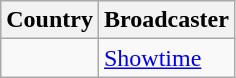<table class="wikitable">
<tr>
<th align=center>Country</th>
<th align=center>Broadcaster</th>
</tr>
<tr>
<td></td>
<td><a href='#'>Showtime</a></td>
</tr>
</table>
